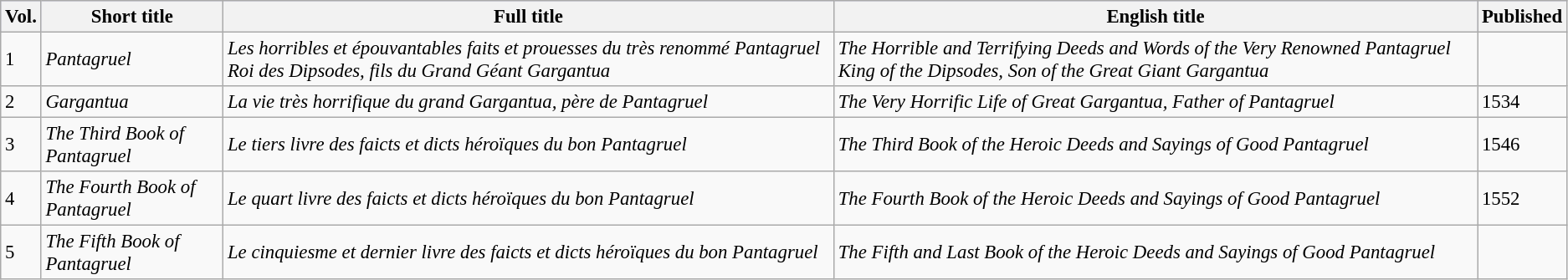<table class="wikitable" style="font-size: 95%">
<tr style="white-space: nowrap; background: #ccccff;">
<th><strong>Vol.</strong></th>
<th><strong>Short title</strong></th>
<th><strong>Full title</strong></th>
<th><strong>English title</strong></th>
<th><strong>Published</strong></th>
</tr>
<tr style="vertical-align: middle;">
<td>1</td>
<td><em>Pantagruel</em></td>
<td><em>Les horribles et épouvantables faits et prouesses du très renommé Pantagruel Roi des Dipsodes, fils du Grand Géant Gargantua</em></td>
<td><em>The Horrible and Terrifying Deeds and Words of the Very Renowned Pantagruel King of the Dipsodes, Son of the Great Giant Gargantua</em></td>
<td></td>
</tr>
<tr>
<td>2</td>
<td><em>Gargantua</em></td>
<td><em>La vie très horrifique du grand Gargantua, père de Pantagruel</em></td>
<td><em>The Very Horrific Life of Great Gargantua, Father of Pantagruel</em></td>
<td>1534</td>
</tr>
<tr>
<td>3</td>
<td><em>The Third Book of Pantagruel</em></td>
<td><em>Le tiers livre des faicts et dicts héroïques du bon Pantagruel</em></td>
<td><em>The Third Book of the Heroic Deeds and Sayings of Good Pantagruel</em></td>
<td>1546</td>
</tr>
<tr>
<td>4</td>
<td><em>The Fourth Book of Pantagruel</em></td>
<td><em>Le quart livre des faicts et dicts héroïques du bon Pantagruel</em></td>
<td><em>The Fourth Book of the Heroic Deeds and Sayings of Good Pantagruel</em></td>
<td>1552</td>
</tr>
<tr>
<td>5</td>
<td><em>The Fifth Book of Pantagruel</em></td>
<td><em>Le cinquiesme et dernier livre des faicts et dicts héroïques du bon Pantagruel</em></td>
<td><em>The Fifth and Last Book of the Heroic Deeds and Sayings of Good Pantagruel</em></td>
<td></td>
</tr>
</table>
